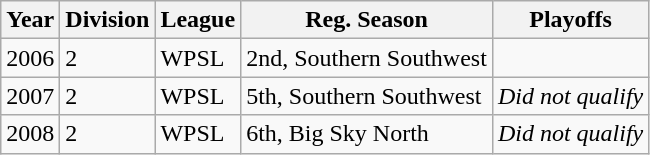<table class="wikitable">
<tr>
<th>Year</th>
<th>Division</th>
<th>League</th>
<th>Reg. Season</th>
<th>Playoffs</th>
</tr>
<tr>
<td>2006</td>
<td>2</td>
<td>WPSL</td>
<td>2nd, Southern Southwest</td>
<td></td>
</tr>
<tr>
<td>2007</td>
<td>2</td>
<td>WPSL</td>
<td>5th, Southern Southwest</td>
<td><em>Did not qualify</em></td>
</tr>
<tr>
<td>2008</td>
<td>2</td>
<td>WPSL</td>
<td>6th, Big Sky North</td>
<td><em>Did not qualify</em></td>
</tr>
</table>
